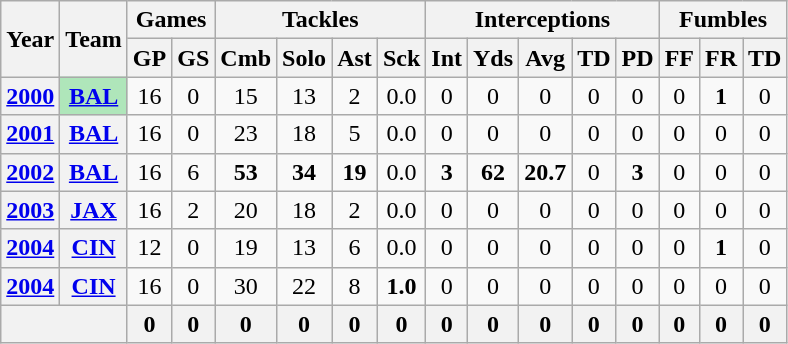<table class="wikitable" style="text-align:center;">
<tr>
<th rowspan="2">Year</th>
<th rowspan="2">Team</th>
<th colspan="2">Games</th>
<th colspan="4">Tackles</th>
<th colspan="5">Interceptions</th>
<th colspan="3">Fumbles</th>
</tr>
<tr>
<th>GP</th>
<th>GS</th>
<th>Cmb</th>
<th>Solo</th>
<th>Ast</th>
<th>Sck</th>
<th>Int</th>
<th>Yds</th>
<th>Avg</th>
<th>TD</th>
<th>PD</th>
<th>FF</th>
<th>FR</th>
<th>TD</th>
</tr>
<tr>
<th><a href='#'>2000</a></th>
<th style="background:#afe6ba;"><a href='#'>BAL</a></th>
<td>16</td>
<td>0</td>
<td>15</td>
<td>13</td>
<td>2</td>
<td>0.0</td>
<td>0</td>
<td>0</td>
<td>0</td>
<td>0</td>
<td>0</td>
<td>0</td>
<td><strong>1</strong></td>
<td>0</td>
</tr>
<tr>
<th><a href='#'>2001</a></th>
<th><a href='#'>BAL</a></th>
<td>16</td>
<td>0</td>
<td>23</td>
<td>18</td>
<td>5</td>
<td>0.0</td>
<td>0</td>
<td>0</td>
<td>0</td>
<td>0</td>
<td>0</td>
<td>0</td>
<td>0</td>
<td>0</td>
</tr>
<tr>
<th><a href='#'>2002</a></th>
<th><a href='#'>BAL</a></th>
<td>16</td>
<td>6</td>
<td><strong>53</strong></td>
<td><strong>34</strong></td>
<td><strong>19</strong></td>
<td>0.0</td>
<td><strong>3</strong></td>
<td><strong>62</strong></td>
<td><strong>20.7</strong></td>
<td>0</td>
<td><strong>3</strong></td>
<td>0</td>
<td>0</td>
<td>0</td>
</tr>
<tr>
<th><a href='#'>2003</a></th>
<th><a href='#'>JAX</a></th>
<td>16</td>
<td>2</td>
<td>20</td>
<td>18</td>
<td>2</td>
<td>0.0</td>
<td>0</td>
<td>0</td>
<td>0</td>
<td>0</td>
<td>0</td>
<td>0</td>
<td>0</td>
<td>0</td>
</tr>
<tr>
<th><a href='#'>2004</a></th>
<th><a href='#'>CIN</a></th>
<td>12</td>
<td>0</td>
<td>19</td>
<td>13</td>
<td>6</td>
<td>0.0</td>
<td>0</td>
<td>0</td>
<td>0</td>
<td>0</td>
<td>0</td>
<td>0</td>
<td><strong>1</strong></td>
<td>0</td>
</tr>
<tr>
<th><a href='#'>2004</a></th>
<th><a href='#'>CIN</a></th>
<td>16</td>
<td>0</td>
<td>30</td>
<td>22</td>
<td>8</td>
<td><strong>1.0</strong></td>
<td>0</td>
<td>0</td>
<td>0</td>
<td>0</td>
<td>0</td>
<td>0</td>
<td>0</td>
<td>0</td>
</tr>
<tr>
<th colspan="2"></th>
<th>0</th>
<th>0</th>
<th>0</th>
<th>0</th>
<th>0</th>
<th>0</th>
<th>0</th>
<th>0</th>
<th>0</th>
<th>0</th>
<th>0</th>
<th>0</th>
<th>0</th>
<th>0</th>
</tr>
</table>
